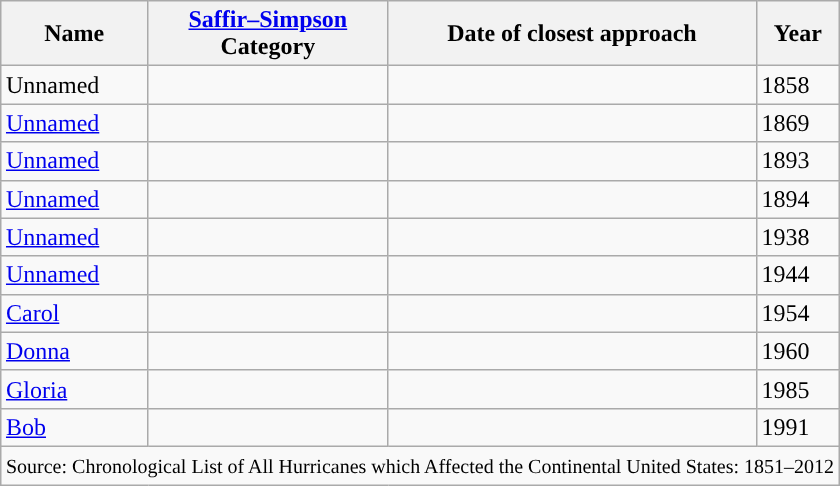<table class = "wikitable" style="margin:1em auto;">
<tr>
<th>Name</th>
<th><a href='#'>Saffir–Simpson</a><br>Category</th>
<th>Date of closest approach</th>
<th>Year</th>
</tr>
<tr>
<td>Unnamed</td>
<td></td>
<td></td>
<td>1858</td>
</tr>
<tr>
<td><a href='#'>Unnamed</a></td>
<td></td>
<td></td>
<td>1869</td>
</tr>
<tr>
<td><a href='#'>Unnamed</a></td>
<td></td>
<td></td>
<td>1893</td>
</tr>
<tr>
<td><a href='#'>Unnamed</a></td>
<td></td>
<td></td>
<td>1894</td>
</tr>
<tr>
<td><a href='#'>Unnamed</a></td>
<td></td>
<td></td>
<td>1938</td>
</tr>
<tr>
<td><a href='#'>Unnamed</a></td>
<td></td>
<td></td>
<td>1944</td>
</tr>
<tr>
<td><a href='#'>Carol</a></td>
<td></td>
<td></td>
<td>1954</td>
</tr>
<tr>
<td><a href='#'>Donna</a></td>
<td></td>
<td></td>
<td>1960</td>
</tr>
<tr>
<td><a href='#'>Gloria</a></td>
<td></td>
<td></td>
<td>1985</td>
</tr>
<tr>
<td><a href='#'>Bob</a></td>
<td></td>
<td></td>
<td>1991</td>
</tr>
<tr>
<td colspan="9"><small>Source: Chronological List of All Hurricanes which Affected the Continental United States: 1851–2012</small></td>
</tr>
</table>
